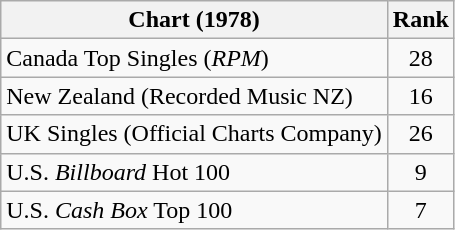<table class="wikitable sortable">
<tr>
<th align="left">Chart (1978)</th>
<th style="text-align:center;">Rank</th>
</tr>
<tr>
<td>Canada Top Singles (<em>RPM</em>)</td>
<td style="text-align:center;">28</td>
</tr>
<tr>
<td>New Zealand (Recorded Music NZ)</td>
<td style="text-align:center;">16</td>
</tr>
<tr>
<td>UK Singles (Official Charts Company)</td>
<td style="text-align:center;">26</td>
</tr>
<tr>
<td>U.S. <em>Billboard</em> Hot 100</td>
<td style="text-align:center;">9</td>
</tr>
<tr>
<td>U.S. <em>Cash Box</em> Top 100</td>
<td style="text-align:center;">7</td>
</tr>
</table>
